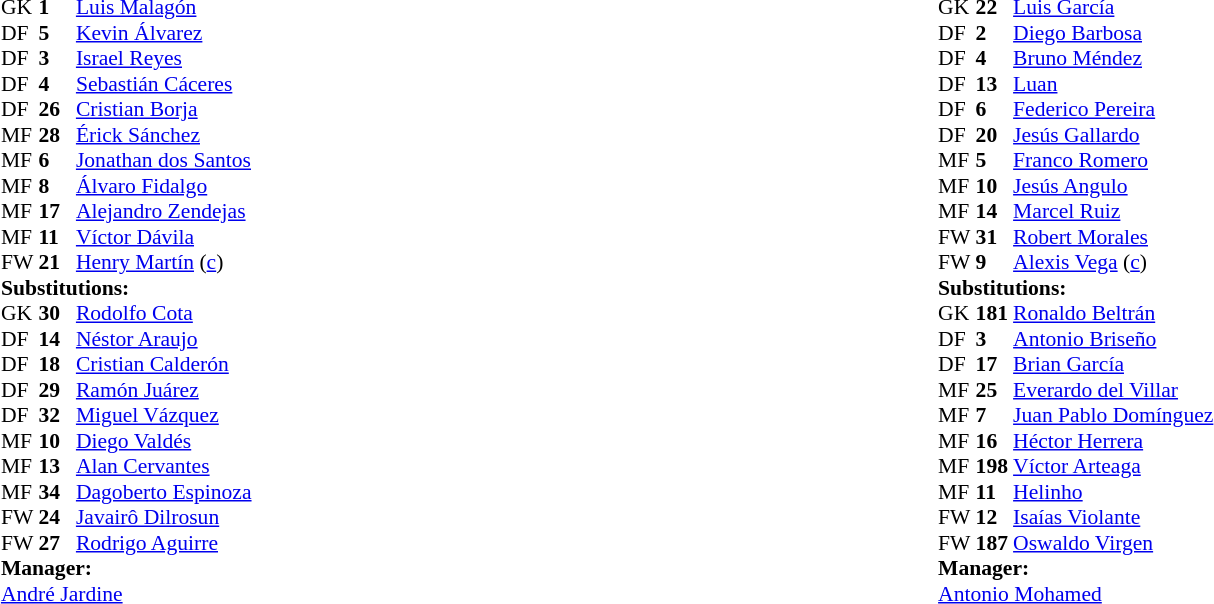<table width=100%>
<tr>
<td valign=top width=50%><br><table style="font-size:90%" cellspacing=0 cellpadding=0 align=center>
<tr>
<th width=25></th>
<th width=25></th>
</tr>
<tr>
<td>GK</td>
<td><strong>1</strong></td>
<td> <a href='#'>Luis Malagón</a></td>
</tr>
<tr>
<td>DF</td>
<td><strong>5</strong></td>
<td> <a href='#'>Kevin Álvarez</a></td>
<td></td>
<td></td>
</tr>
<tr>
<td>DF</td>
<td><strong>3</strong></td>
<td> <a href='#'>Israel Reyes</a></td>
</tr>
<tr>
<td>DF</td>
<td><strong>4</strong></td>
<td> <a href='#'>Sebastián Cáceres</a></td>
<td></td>
</tr>
<tr>
<td>DF</td>
<td><strong>26</strong></td>
<td> <a href='#'>Cristian Borja</a></td>
</tr>
<tr>
<td>MF</td>
<td><strong>28</strong></td>
<td> <a href='#'>Érick Sánchez</a></td>
<td></td>
<td></td>
</tr>
<tr>
<td>MF</td>
<td><strong>6</strong></td>
<td> <a href='#'>Jonathan dos Santos</a></td>
<td></td>
<td></td>
</tr>
<tr>
<td>MF</td>
<td><strong>8</strong></td>
<td> <a href='#'>Álvaro Fidalgo</a></td>
</tr>
<tr>
<td>MF</td>
<td><strong>17</strong></td>
<td> <a href='#'>Alejandro Zendejas</a></td>
</tr>
<tr>
<td>MF</td>
<td><strong>11</strong></td>
<td> <a href='#'>Víctor Dávila</a></td>
<td></td>
<td></td>
</tr>
<tr>
<td>FW</td>
<td><strong>21</strong></td>
<td> <a href='#'>Henry Martín</a> (<a href='#'>c</a>)</td>
<td></td>
<td></td>
</tr>
<tr>
<td colspan=3><strong>Substitutions:</strong></td>
</tr>
<tr>
<td>GK</td>
<td><strong>30</strong></td>
<td> <a href='#'>Rodolfo Cota</a></td>
</tr>
<tr>
<td>DF</td>
<td><strong>14</strong></td>
<td> <a href='#'>Néstor Araujo</a></td>
</tr>
<tr>
<td>DF</td>
<td><strong>18</strong></td>
<td> <a href='#'>Cristian Calderón</a></td>
</tr>
<tr>
<td>DF</td>
<td><strong>29</strong></td>
<td> <a href='#'>Ramón Juárez</a></td>
</tr>
<tr>
<td>DF</td>
<td><strong>32</strong></td>
<td> <a href='#'>Miguel Vázquez</a></td>
</tr>
<tr>
<td>MF</td>
<td><strong>10</strong></td>
<td> <a href='#'>Diego Valdés</a></td>
<td></td>
<td></td>
</tr>
<tr>
<td>MF</td>
<td><strong>13</strong></td>
<td> <a href='#'>Alan Cervantes</a></td>
<td></td>
<td></td>
</tr>
<tr>
<td>MF</td>
<td><strong>34</strong></td>
<td> <a href='#'>Dagoberto Espinoza</a></td>
</tr>
<tr>
<td>FW</td>
<td><strong>24</strong></td>
<td> <a href='#'>Javairô Dilrosun</a></td>
<td></td>
<td></td>
</tr>
<tr>
<td>FW</td>
<td><strong>27</strong></td>
<td> <a href='#'>Rodrigo Aguirre</a></td>
<td></td>
<td></td>
</tr>
<tr>
<td colspan=3><strong>Manager:</strong></td>
</tr>
<tr>
<td colspan=4> <a href='#'>André Jardine</a></td>
</tr>
</table>
</td>
<td valign=top></td>
<td valign=top width=50%><br><table style="font-size:90%" cellspacing=0 cellpadding=0 align=center>
<tr>
<th width=25></th>
<th width=25></th>
</tr>
<tr>
<td>GK</td>
<td><strong>22</strong></td>
<td> <a href='#'>Luis García</a></td>
</tr>
<tr>
<td>DF</td>
<td><strong>2</strong></td>
<td> <a href='#'>Diego Barbosa</a></td>
</tr>
<tr>
<td>DF</td>
<td><strong>4</strong></td>
<td> <a href='#'>Bruno Méndez</a></td>
<td></td>
<td></td>
</tr>
<tr>
<td>DF</td>
<td><strong>13</strong></td>
<td> <a href='#'>Luan</a></td>
<td></td>
</tr>
<tr>
<td>DF</td>
<td><strong>6</strong></td>
<td> <a href='#'>Federico Pereira</a></td>
<td></td>
</tr>
<tr>
<td>DF</td>
<td><strong>20</strong></td>
<td> <a href='#'>Jesús Gallardo</a></td>
</tr>
<tr>
<td>MF</td>
<td><strong>5</strong></td>
<td> <a href='#'>Franco Romero</a></td>
</tr>
<tr>
<td>MF</td>
<td><strong>10</strong></td>
<td> <a href='#'>Jesús Angulo</a></td>
<td></td>
<td></td>
</tr>
<tr>
<td>MF</td>
<td><strong>14</strong></td>
<td> <a href='#'>Marcel Ruiz</a></td>
</tr>
<tr>
<td>FW</td>
<td><strong>31</strong></td>
<td> <a href='#'>Robert Morales</a></td>
</tr>
<tr>
<td>FW</td>
<td><strong>9</strong></td>
<td> <a href='#'>Alexis Vega</a> (<a href='#'>c</a>)</td>
<td></td>
<td></td>
</tr>
<tr>
<td colspan=3><strong>Substitutions:</strong></td>
</tr>
<tr>
<td>GK</td>
<td><strong>181</strong></td>
<td> <a href='#'>Ronaldo Beltrán</a></td>
</tr>
<tr>
<td>DF</td>
<td><strong>3</strong></td>
<td> <a href='#'>Antonio Briseño</a></td>
<td></td>
<td></td>
</tr>
<tr>
<td>DF</td>
<td><strong>17</strong></td>
<td> <a href='#'>Brian García</a></td>
</tr>
<tr>
<td>MF</td>
<td><strong>25</strong></td>
<td> <a href='#'>Everardo del Villar</a></td>
</tr>
<tr>
<td>MF</td>
<td><strong>7</strong></td>
<td> <a href='#'>Juan Pablo Domínguez</a></td>
<td></td>
<td></td>
</tr>
<tr>
<td>MF</td>
<td><strong>16</strong></td>
<td> <a href='#'>Héctor Herrera</a></td>
</tr>
<tr>
<td>MF</td>
<td><strong>198</strong></td>
<td> <a href='#'>Víctor Arteaga</a></td>
</tr>
<tr>
<td>MF</td>
<td><strong>11</strong></td>
<td> <a href='#'>Helinho</a></td>
</tr>
<tr>
<td>FW</td>
<td><strong>12</strong></td>
<td> <a href='#'>Isaías Violante</a></td>
<td></td>
<td></td>
</tr>
<tr>
<td>FW</td>
<td><strong>187</strong></td>
<td> <a href='#'>Oswaldo Virgen</a></td>
</tr>
<tr>
<td colspan=3><strong>Manager:</strong></td>
</tr>
<tr>
<td colspan=4> <a href='#'>Antonio Mohamed</a></td>
</tr>
</table>
</td>
</tr>
</table>
